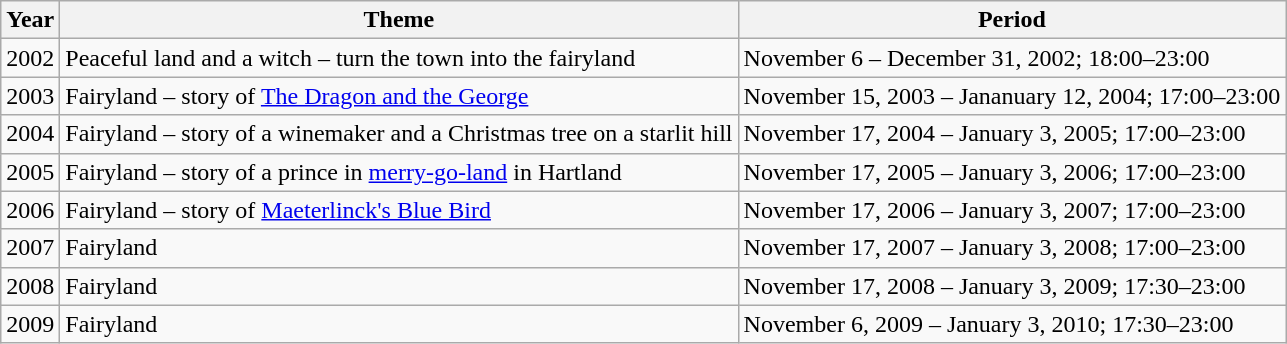<table border="1" class="wikitable">
<tr>
<th>Year</th>
<th>Theme</th>
<th>Period</th>
</tr>
<tr>
<td>2002</td>
<td>Peaceful land and a witch – turn the town into the fairyland</td>
<td>November 6 – December 31, 2002; 18:00–23:00</td>
</tr>
<tr>
<td>2003</td>
<td>Fairyland – story of <a href='#'>The Dragon and the George</a></td>
<td>November 15, 2003 – Jananuary 12, 2004; 17:00–23:00</td>
</tr>
<tr>
<td>2004</td>
<td>Fairyland – story of a winemaker and a Christmas tree on a starlit hill</td>
<td>November 17, 2004 – January 3, 2005; 17:00–23:00</td>
</tr>
<tr>
<td>2005</td>
<td>Fairyland – story of a prince in <a href='#'>merry-go-land</a> in Hartland</td>
<td>November 17, 2005 – January 3, 2006; 17:00–23:00</td>
</tr>
<tr>
<td>2006</td>
<td>Fairyland – story of <a href='#'>Maeterlinck's Blue Bird</a></td>
<td>November 17, 2006 – January 3, 2007; 17:00–23:00</td>
</tr>
<tr>
<td>2007</td>
<td>Fairyland</td>
<td>November 17, 2007 – January 3, 2008; 17:00–23:00</td>
</tr>
<tr>
<td>2008</td>
<td>Fairyland</td>
<td>November 17, 2008 – January 3, 2009; 17:30–23:00</td>
</tr>
<tr>
<td>2009</td>
<td>Fairyland</td>
<td>November 6, 2009 – January 3, 2010; 17:30–23:00</td>
</tr>
</table>
